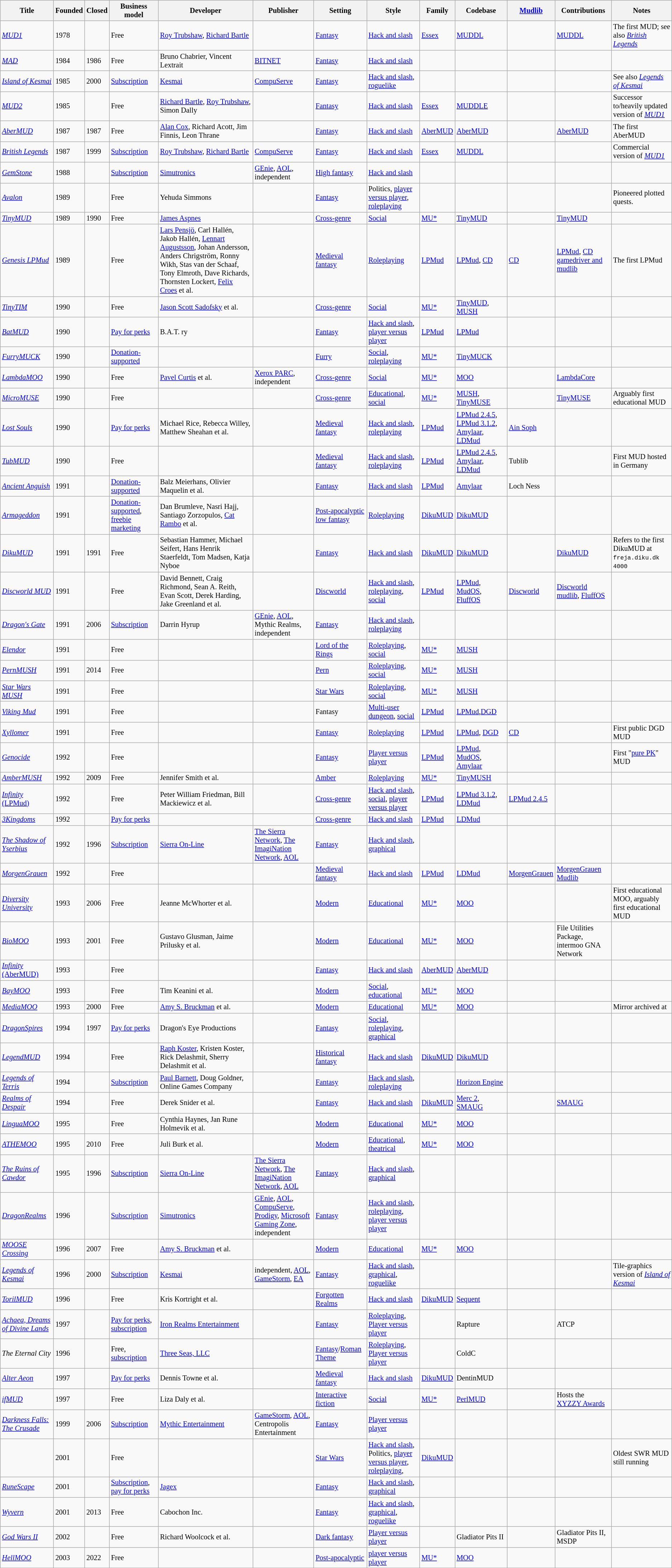<table class="wikitable sortable sticky-header" style="font-size:85%">
<tr>
<th>Title</th>
<th>Founded</th>
<th>Closed</th>
<th>Business model</th>
<th>Developer</th>
<th>Publisher</th>
<th>Setting</th>
<th>Style</th>
<th>Family</th>
<th>Codebase</th>
<th><a href='#'>Mudlib</a></th>
<th>Contri­butions</th>
<th>Notes</th>
</tr>
<tr>
<td><em><a href='#'>MUD1</a></em></td>
<td>1978</td>
<td></td>
<td>Free</td>
<td><a href='#'>Roy Trubshaw</a>, <a href='#'>Richard Bartle</a></td>
<td></td>
<td><a href='#'>Fantasy</a></td>
<td><a href='#'>Hack and slash</a></td>
<td><a href='#'>Essex</a></td>
<td><a href='#'>MUDDL</a></td>
<td></td>
<td><a href='#'>MUDDL</a></td>
<td>The first MUD; see also <em><a href='#'>British Legends</a></em></td>
</tr>
<tr>
<td><em><a href='#'>MAD</a></em></td>
<td>1984</td>
<td>1986</td>
<td>Free</td>
<td>Bruno Chabrier, Vincent Lextrait</td>
<td><a href='#'>BITNET</a></td>
<td><a href='#'>Fantasy</a></td>
<td><a href='#'>Hack and slash</a></td>
<td></td>
<td></td>
<td></td>
<td></td>
<td></td>
</tr>
<tr>
<td><em><a href='#'>Island of Kesmai</a></em></td>
<td>1985</td>
<td>2000</td>
<td><a href='#'>Subscription</a></td>
<td><a href='#'>Kesmai</a></td>
<td><a href='#'>CompuServe</a></td>
<td><a href='#'>Fantasy</a></td>
<td><a href='#'>Hack and slash</a>, <a href='#'>roguelike</a></td>
<td></td>
<td></td>
<td></td>
<td></td>
<td>See also <em><a href='#'>Legends of Kesmai</a></em></td>
</tr>
<tr>
<td><em><a href='#'>MUD2</a></em></td>
<td>1985</td>
<td></td>
<td>Free</td>
<td><a href='#'>Richard Bartle</a>, <a href='#'>Roy Trubshaw</a>, Simon Dally</td>
<td></td>
<td><a href='#'>Fantasy</a></td>
<td><a href='#'>Hack and slash</a></td>
<td><a href='#'>Essex</a></td>
<td><a href='#'>MUDDLE</a></td>
<td></td>
<td></td>
<td>Successor to/heavily updated version of <em><a href='#'>MUD1</a></em></td>
</tr>
<tr>
<td><em><a href='#'>AberMUD</a></em></td>
<td>1987</td>
<td>1987</td>
<td>Free</td>
<td><a href='#'>Alan Cox</a>, Richard Acott, Jim Finnis, Leon Thrane</td>
<td></td>
<td><a href='#'>Fantasy</a></td>
<td><a href='#'>Hack and slash</a></td>
<td><a href='#'>AberMUD</a></td>
<td><a href='#'>AberMUD</a></td>
<td></td>
<td><a href='#'>AberMUD</a></td>
<td>The first AberMUD</td>
</tr>
<tr>
<td><em><a href='#'>British Legends</a></em></td>
<td>1987</td>
<td>1999</td>
<td><a href='#'>Subscription</a></td>
<td><a href='#'>Roy Trubshaw</a>, <a href='#'>Richard Bartle</a></td>
<td><a href='#'>CompuServe</a></td>
<td><a href='#'>Fantasy</a></td>
<td><a href='#'>Hack and slash</a></td>
<td><a href='#'>Essex</a></td>
<td><a href='#'>MUDDL</a></td>
<td></td>
<td></td>
<td>Commercial version of <em><a href='#'>MUD1</a></em></td>
</tr>
<tr>
<td><em><a href='#'>GemStone</a></em></td>
<td>1988</td>
<td></td>
<td><a href='#'>Subscription</a></td>
<td><a href='#'>Simutronics</a></td>
<td><a href='#'>GEnie</a>, <a href='#'>AOL</a>, independent</td>
<td><a href='#'>High fantasy</a></td>
<td><a href='#'>Hack and slash</a></td>
<td></td>
<td></td>
<td></td>
<td></td>
<td></td>
</tr>
<tr>
<td><em><a href='#'>Avalon</a></em></td>
<td>1989</td>
<td></td>
<td>Free</td>
<td>Yehuda Simmons</td>
<td></td>
<td><a href='#'>Fantasy</a></td>
<td>Politics, <a href='#'>player versus player</a>, <a href='#'>roleplaying</a></td>
<td></td>
<td></td>
<td></td>
<td></td>
<td>Pioneered plotted quests.</td>
</tr>
<tr>
<td><em><a href='#'>TinyMUD</a></em></td>
<td>1989</td>
<td>1990</td>
<td>Free</td>
<td><a href='#'>James Aspnes</a></td>
<td></td>
<td><a href='#'>Cross-genre</a></td>
<td><a href='#'>Social</a></td>
<td><a href='#'>MU*</a></td>
<td><a href='#'>TinyMUD</a></td>
<td></td>
<td><a href='#'>TinyMUD</a></td>
<td></td>
</tr>
<tr>
<td><em><a href='#'>Genesis LPMud</a></em></td>
<td>1989</td>
<td></td>
<td>Free</td>
<td><a href='#'>Lars Pensjö</a>, Carl Hallén, Jakob Hallén, <a href='#'>Lennart Augustsson</a>, Johan Andersson, Anders Chrigström, Ronny Wikh, Stas van der Schaaf, Tony Elmroth, Dave Richards, Thornsten Lockert, <a href='#'>Felix Croes</a> et al.</td>
<td></td>
<td><a href='#'>Medieval fantasy</a></td>
<td><a href='#'>Roleplaying</a></td>
<td><a href='#'>LPMud</a></td>
<td><a href='#'>LPMud</a>, <a href='#'>CD</a></td>
<td><a href='#'>CD</a></td>
<td><a href='#'>LPMud</a>, <a href='#'>CD gamedriver and mudlib</a></td>
<td>The first LPMud</td>
</tr>
<tr>
<td><em><a href='#'>TinyTIM</a></em></td>
<td>1990</td>
<td></td>
<td>Free</td>
<td><a href='#'>Jason Scott Sadofsky</a> et al.</td>
<td></td>
<td><a href='#'>Cross-genre</a></td>
<td><a href='#'>Social</a></td>
<td><a href='#'>MU*</a></td>
<td><a href='#'>TinyMUD</a>, <a href='#'>MUSH</a></td>
<td></td>
<td></td>
<td></td>
</tr>
<tr>
<td><em><a href='#'>BatMUD</a></em></td>
<td>1990</td>
<td></td>
<td><a href='#'>Pay for perks</a></td>
<td>B.A.T. ry</td>
<td></td>
<td><a href='#'>Fantasy</a></td>
<td><a href='#'>Hack and slash</a>, <a href='#'>player versus player</a></td>
<td><a href='#'>LPMud</a></td>
<td><a href='#'>LPMud</a></td>
<td></td>
<td></td>
<td></td>
</tr>
<tr>
<td><em><a href='#'>FurryMUCK</a></em></td>
<td>1990</td>
<td></td>
<td><a href='#'>Donation-supported</a></td>
<td></td>
<td></td>
<td><a href='#'>Furry</a></td>
<td><a href='#'>Social</a>, <a href='#'>roleplaying</a></td>
<td><a href='#'>MU*</a></td>
<td><a href='#'>TinyMUCK</a></td>
<td></td>
<td></td>
<td></td>
</tr>
<tr>
<td><em><a href='#'>LambdaMOO</a></em></td>
<td>1990</td>
<td></td>
<td>Free</td>
<td><a href='#'>Pavel Curtis</a> et al.</td>
<td><a href='#'>Xerox PARC</a>, independent</td>
<td><a href='#'>Cross-genre</a></td>
<td><a href='#'>Social</a></td>
<td><a href='#'>MU*</a></td>
<td><a href='#'>MOO</a></td>
<td></td>
<td><a href='#'>LambdaCore</a></td>
<td></td>
</tr>
<tr>
<td><em><a href='#'>MicroMUSE</a></em></td>
<td>1990</td>
<td></td>
<td>Free</td>
<td></td>
<td></td>
<td><a href='#'>Cross-genre</a></td>
<td><a href='#'>Educational</a>, <a href='#'>social</a></td>
<td><a href='#'>MU*</a></td>
<td><a href='#'>MUSH</a>, <a href='#'>TinyMUSE</a></td>
<td></td>
<td><a href='#'>TinyMUSE</a></td>
<td>Arguably first educational MUD</td>
</tr>
<tr>
<td><em><a href='#'>Lost Souls</a></em></td>
<td>1990</td>
<td></td>
<td><a href='#'>Pay for perks</a></td>
<td>Michael Rice, Rebecca Willey, Matthew Sheahan et al.</td>
<td></td>
<td><a href='#'>Medieval fantasy</a></td>
<td><a href='#'>Hack and slash</a>, <a href='#'>roleplaying</a></td>
<td><a href='#'>LPMud</a></td>
<td><a href='#'>LPMud 2.4.5</a>, <a href='#'>LPMud 3.1.2</a>, <a href='#'>Amylaar</a>, <a href='#'>LDMud</a></td>
<td><a href='#'>Ain Soph</a></td>
<td></td>
<td></td>
</tr>
<tr>
<td><em><a href='#'>TubMUD</a></em></td>
<td>1990</td>
<td></td>
<td>Free</td>
<td></td>
<td></td>
<td><a href='#'>Medieval fantasy</a></td>
<td><a href='#'>Hack and slash</a>, <a href='#'>roleplaying</a></td>
<td><a href='#'>LPMud</a></td>
<td><a href='#'>LPMud 2.4.5</a>, <a href='#'>Amylaar</a>, <a href='#'>LDMud</a></td>
<td>Tublib</td>
<td></td>
<td>First MUD hosted in Germany</td>
</tr>
<tr>
<td><em><a href='#'>Ancient Anguish</a></em></td>
<td>1991</td>
<td></td>
<td><a href='#'>Donation-supported</a></td>
<td>Balz Meierhans, Olivier Maquelin et al.</td>
<td></td>
<td><a href='#'>Fantasy</a></td>
<td><a href='#'>Hack and slash</a></td>
<td><a href='#'>LPMud</a></td>
<td><a href='#'>Amylaar</a></td>
<td>Loch Ness</td>
<td></td>
<td></td>
</tr>
<tr>
<td><em><a href='#'>Armageddon</a></em></td>
<td>1991</td>
<td></td>
<td><a href='#'>Donation-supported</a>, <a href='#'>freebie marketing</a></td>
<td>Dan Brumleve, Nasri Hajj, Santiago Zorzopulos, <a href='#'>Cat Rambo</a> et al.</td>
<td></td>
<td><a href='#'>Post-apocalyptic</a> <a href='#'>low fantasy</a></td>
<td><a href='#'>Roleplaying</a></td>
<td><a href='#'>DikuMUD</a></td>
<td><a href='#'>DikuMUD</a></td>
<td></td>
<td></td>
<td></td>
</tr>
<tr>
<td><em><a href='#'>DikuMUD</a></em></td>
<td>1991</td>
<td>1991</td>
<td>Free</td>
<td>Sebastian Hammer, Michael Seifert, Hans Henrik Staerfeldt, Tom Madsen, Katja Nyboe</td>
<td></td>
<td><a href='#'>Fantasy</a></td>
<td><a href='#'>Hack and slash</a></td>
<td><a href='#'>DikuMUD</a></td>
<td><a href='#'>DikuMUD</a></td>
<td></td>
<td><a href='#'>DikuMUD</a></td>
<td>Refers to the first DikuMUD at <code>freja.diku.dk 4000</code></td>
</tr>
<tr>
<td><em><a href='#'>Discworld MUD</a></em></td>
<td>1991</td>
<td></td>
<td>Free</td>
<td>David Bennett, Craig Richmond, Sean A. Reith, Evan Scott, Derek Harding, Jake Greenland et al.</td>
<td></td>
<td><a href='#'>Discworld</a></td>
<td><a href='#'>Hack and slash</a>, <a href='#'>roleplaying</a>, <a href='#'>social</a></td>
<td><a href='#'>LPMud</a></td>
<td><a href='#'>LPMud</a>, <a href='#'>MudOS</a>, <a href='#'>FluffOS</a></td>
<td><a href='#'>Discworld</a></td>
<td><a href='#'>Discworld mudlib</a>, <a href='#'>FluffOS</a></td>
<td></td>
</tr>
<tr>
<td><em><a href='#'>Dragon's Gate</a></em></td>
<td>1991</td>
<td>2006</td>
<td><a href='#'>Subscription</a></td>
<td>Darrin Hyrup</td>
<td><a href='#'>GEnie</a>, <a href='#'>AOL</a>, Mythic Realms, independent</td>
<td><a href='#'>Fantasy</a></td>
<td><a href='#'>Hack and slash</a>, <a href='#'>roleplaying</a></td>
<td></td>
<td></td>
<td></td>
<td></td>
<td></td>
</tr>
<tr>
<td><em><a href='#'>Elendor</a></em></td>
<td>1991</td>
<td></td>
<td>Free</td>
<td></td>
<td></td>
<td><a href='#'>Lord of the Rings</a></td>
<td><a href='#'>Roleplaying</a>, <a href='#'>social</a></td>
<td><a href='#'>MU*</a></td>
<td><a href='#'>MUSH</a></td>
<td></td>
<td></td>
<td></td>
</tr>
<tr>
<td><em><a href='#'>PernMUSH</a></em></td>
<td>1991</td>
<td>2014</td>
<td>Free</td>
<td></td>
<td></td>
<td><a href='#'>Pern</a></td>
<td><a href='#'>Roleplaying</a>, <a href='#'>social</a></td>
<td><a href='#'>MU*</a></td>
<td><a href='#'>MUSH</a></td>
<td></td>
<td></td>
<td></td>
</tr>
<tr>
<td><em><a href='#'>Star Wars MUSH</a></em></td>
<td>1991</td>
<td></td>
<td>Free</td>
<td></td>
<td></td>
<td><a href='#'>Star Wars</a></td>
<td><a href='#'>Roleplaying</a>, <a href='#'>social</a></td>
<td><a href='#'>MU*</a></td>
<td><a href='#'>MUSH</a></td>
<td></td>
<td></td>
<td></td>
</tr>
<tr>
<td><em><a href='#'>Viking Mud</a></em></td>
<td>1991</td>
<td></td>
<td>Free</td>
<td></td>
<td></td>
<td>Fantasy</td>
<td><a href='#'>Multi-user dungeon</a>, <a href='#'>social</a></td>
<td><a href='#'>LPMud</a></td>
<td><a href='#'>LPMud</a>,<a href='#'>DGD</a></td>
<td></td>
<td></td>
<td></td>
</tr>
<tr>
<td><em><a href='#'>Xyllomer</a></em></td>
<td>1991</td>
<td></td>
<td>Free</td>
<td></td>
<td></td>
<td><a href='#'>Fantasy</a></td>
<td><a href='#'>Roleplaying</a></td>
<td><a href='#'>LPMud</a></td>
<td><a href='#'>LPMud</a>, <a href='#'>DGD</a></td>
<td><a href='#'>CD</a></td>
<td></td>
<td>First public DGD MUD</td>
</tr>
<tr>
<td><em><a href='#'>Genocide</a></em></td>
<td>1992</td>
<td></td>
<td>Free</td>
<td></td>
<td></td>
<td><a href='#'>Fantasy</a></td>
<td><a href='#'>Player versus player</a></td>
<td><a href='#'>LPMud</a></td>
<td><a href='#'>LPMud</a>, <a href='#'>MudOS</a>, <a href='#'>Amylaar</a></td>
<td></td>
<td></td>
<td>First "<a href='#'>pure PK</a>" MUD</td>
</tr>
<tr>
<td><em><a href='#'>AmberMUSH</a></em></td>
<td>1992</td>
<td>2009</td>
<td>Free</td>
<td>Jennifer Smith et al.</td>
<td></td>
<td><a href='#'>Amber</a></td>
<td><a href='#'>Roleplaying</a></td>
<td><a href='#'>MU*</a></td>
<td><a href='#'>TinyMUSH</a></td>
<td></td>
<td></td>
<td></td>
</tr>
<tr>
<td><a href='#'><em>Infinity</em> (LPMud)</a></td>
<td>1992</td>
<td></td>
<td>Free</td>
<td>Peter William Friedman, Bill Mackiewicz et al.</td>
<td></td>
<td><a href='#'>Cross-genre</a></td>
<td><a href='#'>Hack and slash</a>, <a href='#'>social</a>, <a href='#'>player versus player</a></td>
<td><a href='#'>LPMud</a></td>
<td><a href='#'>LPMud 3.1.2</a>, <a href='#'>LDMud</a></td>
<td><a href='#'>LPMud 2.4.5</a></td>
<td></td>
<td></td>
</tr>
<tr>
<td><em><a href='#'>3Kingdoms</a></em></td>
<td>1992</td>
<td></td>
<td><a href='#'>Pay for perks</a></td>
<td></td>
<td></td>
<td><a href='#'>Cross-genre</a></td>
<td><a href='#'>Hack and slash</a></td>
<td><a href='#'>LPMud</a></td>
<td><a href='#'>LDMud</a></td>
<td></td>
<td></td>
<td></td>
</tr>
<tr>
<td><em><a href='#'>The Shadow of Yserbius</a></em></td>
<td>1992</td>
<td>1996</td>
<td><a href='#'>Subscription</a></td>
<td><a href='#'>Sierra On-Line</a></td>
<td><a href='#'>The Sierra Network</a>, <a href='#'>The ImagiNation Network</a>, <a href='#'>AOL</a></td>
<td><a href='#'>Fantasy</a></td>
<td><a href='#'>Hack and slash</a>, <a href='#'>graphical</a></td>
<td></td>
<td></td>
<td></td>
<td></td>
<td></td>
</tr>
<tr>
<td><em><a href='#'>MorgenGrauen</a></em></td>
<td>1992</td>
<td></td>
<td>Free</td>
<td></td>
<td></td>
<td><a href='#'>Medieval fantasy</a></td>
<td><a href='#'>Hack and slash</a></td>
<td><a href='#'>LPMud</a></td>
<td><a href='#'>LDMud</a></td>
<td><a href='#'>MorgenGrauen</a></td>
<td><a href='#'>MorgenGrauen Mudlib</a></td>
<td></td>
</tr>
<tr>
<td><em><a href='#'>Diversity University</a></em></td>
<td>1993</td>
<td>2006</td>
<td>Free</td>
<td>Jeanne McWhorter et al.</td>
<td></td>
<td><a href='#'>Modern</a></td>
<td><a href='#'>Educational</a></td>
<td><a href='#'>MU*</a></td>
<td><a href='#'>MOO</a></td>
<td></td>
<td></td>
<td>First educational MOO, arguably first educational MUD</td>
</tr>
<tr>
<td><em><a href='#'>BioMOO</a></em></td>
<td>1993</td>
<td>2001</td>
<td>Free</td>
<td>Gustavo Glusman, Jaime Prilusky et al.</td>
<td></td>
<td><a href='#'>Modern</a></td>
<td><a href='#'>Educational</a></td>
<td><a href='#'>MU*</a></td>
<td><a href='#'>MOO</a></td>
<td></td>
<td>File Utilities Package, intermoo GNA Network</td>
<td></td>
</tr>
<tr>
<td><a href='#'><em>Infinity</em> (AberMUD)</a></td>
<td>1993</td>
<td></td>
<td>Free</td>
<td></td>
<td></td>
<td><a href='#'>Fantasy</a></td>
<td><a href='#'>Hack and slash</a></td>
<td><a href='#'>AberMUD</a></td>
<td><a href='#'>AberMUD</a></td>
<td></td>
<td></td>
<td></td>
</tr>
<tr>
<td><em><a href='#'>BayMOO</a></em></td>
<td>1993</td>
<td></td>
<td>Free</td>
<td>Tim Keanini  et al.</td>
<td></td>
<td><a href='#'>Modern</a></td>
<td><a href='#'>Social</a>, <a href='#'>educational</a></td>
<td><a href='#'>MU*</a></td>
<td><a href='#'>MOO</a></td>
<td></td>
<td></td>
<td></td>
</tr>
<tr>
<td><em><a href='#'>MediaMOO</a></em></td>
<td>1993</td>
<td>2000</td>
<td>Free</td>
<td><a href='#'>Amy S. Bruckman</a> et al.</td>
<td></td>
<td><a href='#'>Modern</a></td>
<td><a href='#'>Educational</a></td>
<td><a href='#'>MU*</a></td>
<td><a href='#'>MOO</a></td>
<td></td>
<td></td>
<td>Mirror archived at </td>
</tr>
<tr>
<td><em><a href='#'>DragonSpires</a></em></td>
<td>1994</td>
<td>1997</td>
<td><a href='#'>Pay for perks</a></td>
<td>Dragon's Eye Productions</td>
<td></td>
<td><a href='#'>Fantasy</a></td>
<td><a href='#'>Social</a>, <a href='#'>roleplaying</a>, <a href='#'>graphical</a></td>
<td></td>
<td></td>
<td></td>
<td></td>
<td></td>
</tr>
<tr>
<td><em><a href='#'>LegendMUD</a></em></td>
<td>1994</td>
<td></td>
<td>Free</td>
<td><a href='#'>Raph Koster</a>, Kristen Koster, Rick Delashmit, Sherry Delashmit et al.</td>
<td></td>
<td><a href='#'>Historical fantasy</a></td>
<td><a href='#'>Hack and slash</a></td>
<td><a href='#'>DikuMUD</a></td>
<td><a href='#'>DikuMUD</a></td>
<td></td>
<td></td>
<td></td>
</tr>
<tr>
<td><em><a href='#'>Legends of Terris</a></em></td>
<td>1994</td>
<td></td>
<td><a href='#'>Subscription</a></td>
<td><a href='#'>Paul Barnett</a>, Doug Goldner, Online Games Company</td>
<td></td>
<td><a href='#'>Fantasy</a></td>
<td><a href='#'>Hack and slash</a>, <a href='#'>roleplaying</a></td>
<td></td>
<td><a href='#'>Horizon Engine</a></td>
<td></td>
<td></td>
<td></td>
</tr>
<tr>
<td><em><a href='#'>Realms of Despair</a></em></td>
<td>1994</td>
<td></td>
<td>Free</td>
<td>Derek Snider et al.</td>
<td></td>
<td><a href='#'>Fantasy</a></td>
<td><a href='#'>Hack and slash</a></td>
<td><a href='#'>DikuMUD</a></td>
<td><a href='#'>Merc 2</a>, <a href='#'>SMAUG</a></td>
<td></td>
<td><a href='#'>SMAUG</a></td>
<td></td>
</tr>
<tr>
<td><em><a href='#'>LinguaMOO</a></em></td>
<td>1995</td>
<td></td>
<td>Free</td>
<td>Cynthia Haynes, Jan Rune Holmevik et al.</td>
<td></td>
<td><a href='#'>Modern</a></td>
<td><a href='#'>Educational</a></td>
<td><a href='#'>MU*</a></td>
<td><a href='#'>MOO</a></td>
<td></td>
<td></td>
<td></td>
</tr>
<tr>
<td><em><a href='#'>ATHEMOO</a></em></td>
<td>1995</td>
<td>2010</td>
<td>Free</td>
<td>Juli Burk et al.</td>
<td></td>
<td><a href='#'>Modern</a></td>
<td><a href='#'>Educational</a>, <a href='#'>theatrical</a></td>
<td><a href='#'>MU*</a></td>
<td><a href='#'>MOO</a></td>
<td></td>
<td></td>
<td></td>
</tr>
<tr>
<td><em><a href='#'>The Ruins of Cawdor</a></em></td>
<td>1995</td>
<td>1996</td>
<td><a href='#'>Subscription</a></td>
<td><a href='#'>Sierra On-Line</a></td>
<td><a href='#'>The Sierra Network</a>, <a href='#'>The ImagiNation Network</a>, <a href='#'>AOL</a></td>
<td><a href='#'>Fantasy</a></td>
<td><a href='#'>Hack and slash</a>, <a href='#'>graphical</a></td>
<td></td>
<td></td>
<td></td>
<td></td>
<td></td>
</tr>
<tr>
<td><em><a href='#'>DragonRealms</a></em></td>
<td>1996</td>
<td></td>
<td><a href='#'>Subscription</a></td>
<td><a href='#'>Simutronics</a></td>
<td><a href='#'>GEnie</a>, <a href='#'>AOL</a>, <a href='#'>CompuServe</a>, <a href='#'>Prodigy</a>, <a href='#'>Microsoft Gaming Zone</a>, independent</td>
<td><a href='#'>Fantasy</a></td>
<td><a href='#'>Hack and slash</a>, <a href='#'>roleplaying</a>, <a href='#'>player versus player</a></td>
<td></td>
<td></td>
<td></td>
<td></td>
<td></td>
</tr>
<tr>
<td><em><a href='#'>MOOSE Crossing</a></em></td>
<td>1996</td>
<td>2007</td>
<td>Free</td>
<td><a href='#'>Amy S. Bruckman</a> et al.</td>
<td></td>
<td><a href='#'>Modern</a></td>
<td><a href='#'>Educational</a></td>
<td><a href='#'>MU*</a></td>
<td><a href='#'>MOO</a></td>
<td></td>
<td></td>
<td></td>
</tr>
<tr>
<td><em><a href='#'>Legends of Kesmai</a></em></td>
<td>1996</td>
<td>2000</td>
<td><a href='#'>Subscription</a></td>
<td><a href='#'>Kesmai</a></td>
<td>independent, <a href='#'>AOL</a>, <a href='#'>GameStorm</a>, <a href='#'>EA</a></td>
<td><a href='#'>Fantasy</a></td>
<td><a href='#'>Hack and slash</a>, <a href='#'>graphical</a>, <a href='#'>roguelike</a></td>
<td></td>
<td></td>
<td></td>
<td></td>
<td>Tile-graphics version of <em><a href='#'>Island of Kesmai</a></em></td>
</tr>
<tr>
<td><em><a href='#'>TorilMUD</a></em></td>
<td>1996</td>
<td></td>
<td>Free</td>
<td>Kris Kortright et al.</td>
<td></td>
<td><a href='#'>Forgotten Realms</a></td>
<td><a href='#'>Hack and slash</a></td>
<td><a href='#'>DikuMUD</a></td>
<td><a href='#'>Sequent</a></td>
<td></td>
<td></td>
<td></td>
</tr>
<tr>
<td><em><a href='#'>Achaea, Dreams of Divine Lands</a></em></td>
<td>1997</td>
<td></td>
<td><a href='#'>Pay for perks</a>, <a href='#'>subscription</a></td>
<td><a href='#'>Iron Realms Entertainment</a></td>
<td></td>
<td><a href='#'>Fantasy</a></td>
<td><a href='#'>Roleplaying</a>, <a href='#'>Player versus player</a></td>
<td></td>
<td>Rapture</td>
<td></td>
<td>ATCP</td>
<td></td>
</tr>
<tr>
<td><em>The Eternal City</em></td>
<td>1996</td>
<td></td>
<td>Free, <a href='#'>subscription</a></td>
<td><a href='#'>Three Seas, LLC</a></td>
<td></td>
<td><a href='#'>Fantasy</a>/<a href='#'>Roman Theme</a></td>
<td><a href='#'>Roleplaying</a>, <a href='#'>Player versus player</a></td>
<td></td>
<td>ColdC</td>
<td></td>
<td></td>
<td></td>
</tr>
<tr>
<td><em><a href='#'>Alter Aeon</a></em></td>
<td>1997</td>
<td></td>
<td><a href='#'>Pay for perks</a></td>
<td>Dennis Towne et al.</td>
<td></td>
<td><a href='#'>Medieval fantasy</a></td>
<td><a href='#'>Hack and slash</a></td>
<td><a href='#'>DikuMUD</a></td>
<td>DentinMUD</td>
<td></td>
<td></td>
<td></td>
</tr>
<tr>
<td><em><a href='#'>ifMUD</a></em></td>
<td>1997</td>
<td></td>
<td>Free</td>
<td>Liza Daly et al.</td>
<td></td>
<td><a href='#'>Interactive fiction</a></td>
<td><a href='#'>Social</a></td>
<td><a href='#'>MU*</a></td>
<td><a href='#'>PerlMUD</a></td>
<td></td>
<td>Hosts the <a href='#'>XYZZY Awards</a></td>
<td></td>
</tr>
<tr>
<td><em><a href='#'>Darkness Falls: The Crusade</a></em></td>
<td>1999</td>
<td>2006</td>
<td><a href='#'>Subscription</a></td>
<td><a href='#'>Mythic Entertainment</a></td>
<td><a href='#'>GameStorm</a>, <a href='#'>AOL</a>, Centropolis Entertainment</td>
<td><a href='#'>Fantasy</a></td>
<td><a href='#'>Player versus player</a></td>
<td></td>
<td></td>
<td></td>
<td></td>
<td></td>
</tr>
<tr>
<td></td>
<td>2001</td>
<td></td>
<td>Free</td>
<td></td>
<td></td>
<td><a href='#'>Star Wars</a></td>
<td><a href='#'>Hack and slash</a>, Politics, <a href='#'>player versus player</a>, <a href='#'>roleplaying</a>,</td>
<td><a href='#'>DikuMUD</a></td>
<td></td>
<td></td>
<td></td>
<td>Oldest SWR MUD still running</td>
</tr>
<tr>
<td><em><a href='#'>RuneScape</a></em></td>
<td>2001</td>
<td></td>
<td><a href='#'>Subscription</a>, <a href='#'>pay for perks</a></td>
<td><a href='#'>Jagex</a></td>
<td></td>
<td><a href='#'>Fantasy</a></td>
<td><a href='#'>Hack and slash</a>, <a href='#'>graphical</a></td>
<td></td>
<td></td>
<td></td>
<td></td>
<td></td>
</tr>
<tr>
<td><em><a href='#'>Wyvern</a></em></td>
<td>2001</td>
<td>2013</td>
<td>Free</td>
<td>Cabochon Inc.</td>
<td></td>
<td><a href='#'>Fantasy</a></td>
<td><a href='#'>Hack and slash</a>, <a href='#'>graphical</a>, <a href='#'>roguelike</a></td>
<td></td>
<td></td>
<td></td>
<td></td>
<td></td>
</tr>
<tr>
<td><em><a href='#'>God Wars II</a></em></td>
<td>2002</td>
<td></td>
<td>Free</td>
<td>Richard Woolcock et al.</td>
<td></td>
<td><a href='#'>Dark fantasy</a></td>
<td><a href='#'>Player versus player</a></td>
<td></td>
<td>Gladiator Pits II</td>
<td></td>
<td>Gladiator Pits II, MSDP</td>
<td></td>
</tr>
<tr>
<td><em><a href='#'>HellMOO</a></em></td>
<td>2003</td>
<td>2022</td>
<td>Free</td>
<td></td>
<td></td>
<td><a href='#'>Post-apocalyptic</a></td>
<td><a href='#'>player versus player</a></td>
<td><a href='#'>MU*</a></td>
<td><a href='#'>MOO</a></td>
<td></td>
<td></td>
<td></td>
</tr>
</table>
